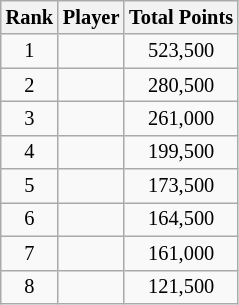<table class="wikitable" style="font-size: 85%">
<tr>
<th>Rank</th>
<th>Player</th>
<th>Total Points</th>
</tr>
<tr>
<td align="center">1</td>
<td></td>
<td align="center">523,500</td>
</tr>
<tr>
<td align="center">2</td>
<td></td>
<td align="center">280,500</td>
</tr>
<tr>
<td align="center">3</td>
<td></td>
<td align="center">261,000</td>
</tr>
<tr>
<td align="center">4</td>
<td></td>
<td align="center">199,500</td>
</tr>
<tr>
<td align="center">5</td>
<td></td>
<td align="center">173,500</td>
</tr>
<tr>
<td align="center">6</td>
<td></td>
<td align="center">164,500</td>
</tr>
<tr>
<td align="center">7</td>
<td></td>
<td align="center">161,000</td>
</tr>
<tr>
<td align="center">8</td>
<td></td>
<td align="center">121,500</td>
</tr>
</table>
